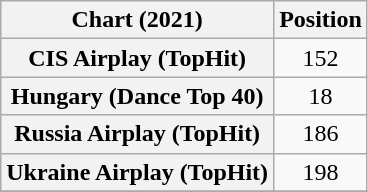<table class="wikitable sortable plainrowheaders" style="text-align:center;">
<tr>
<th scope="col">Chart (2021)</th>
<th scope="col">Position</th>
</tr>
<tr>
<th scope="row">CIS Airplay (TopHit)</th>
<td>152</td>
</tr>
<tr>
<th scope="row">Hungary (Dance Top 40)</th>
<td>18</td>
</tr>
<tr>
<th scope="row">Russia Airplay (TopHit)</th>
<td>186</td>
</tr>
<tr>
<th scope="row">Ukraine Airplay (TopHit)</th>
<td>198</td>
</tr>
<tr>
</tr>
</table>
